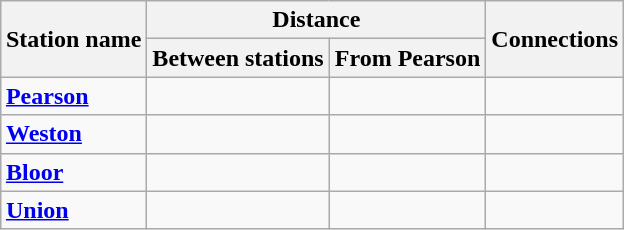<table class="wikitable" align="center" style="margin: 1em auto 1em auto;">
<tr>
<th rowspan="2">Station name</th>
<th colspan="2">Distance</th>
<th rowspan="2">Connections</th>
</tr>
<tr>
<th>Between stations</th>
<th>From Pearson</th>
</tr>
<tr>
<td><strong><a href='#'>Pearson</a></strong></td>
<td></td>
<td></td>
<td></td>
</tr>
<tr>
<td><strong><a href='#'>Weston</a></strong></td>
<td style="text-align:right;"></td>
<td style="text-align:right;"></td>
<td></td>
</tr>
<tr>
<td><strong><a href='#'>Bloor</a></strong></td>
<td style="text-align:right;"></td>
<td style="text-align:right;"></td>
<td></td>
</tr>
<tr>
<td><strong><a href='#'>Union</a></strong></td>
<td style="text-align:right;"></td>
<td style="text-align:right;"></td>
<td></td>
</tr>
</table>
